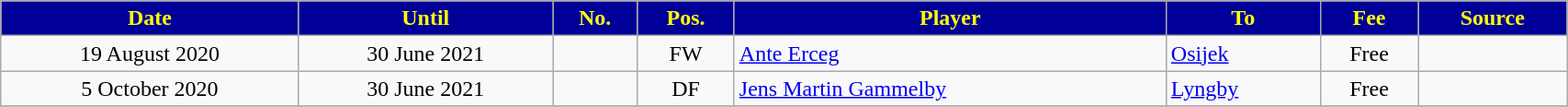<table class="wikitable sortable" style="text-align:center;width:90%;">
<tr>
<th scope="col" style="background:#000099;color:#FFFF00">Date</th>
<th scope="col" style="background:#000099;color:#FFFF00">Until</th>
<th scope="col" style="background:#000099;color:#FFFF00">No.</th>
<th scope="col" style="background:#000099;color:#FFFF00">Pos.</th>
<th scope="col" style="background:#000099;color:#FFFF00">Player</th>
<th scope="col" style="background:#000099;color:#FFFF00">To</th>
<th scope="col" style="background:#000099;color:#FFFF00" data-sort-type="currency">Fee</th>
<th scope="col" class="unsortable" style="background:#000099;color:#FFFF00">Source</th>
</tr>
<tr>
<td>19 August 2020</td>
<td>30 June 2021</td>
<td></td>
<td>FW</td>
<td align=left> <a href='#'>Ante Erceg</a></td>
<td align=left> <a href='#'>Osijek</a></td>
<td>Free</td>
<td></td>
</tr>
<tr>
<td>5 October 2020</td>
<td>30 June 2021</td>
<td></td>
<td>DF</td>
<td align=left> <a href='#'>Jens Martin Gammelby</a></td>
<td align=left> <a href='#'>Lyngby</a></td>
<td>Free</td>
<td></td>
</tr>
<tr>
</tr>
</table>
